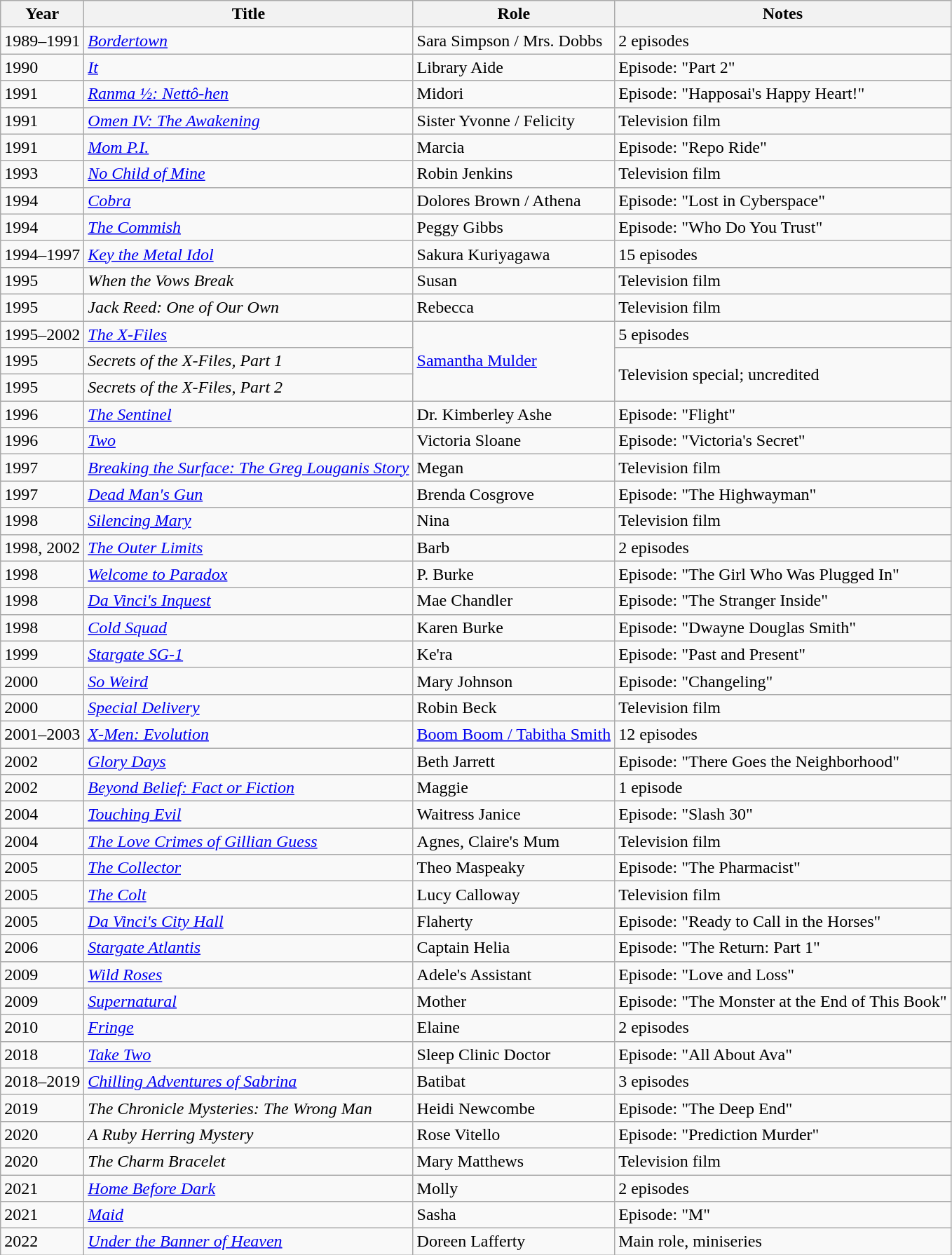<table class="wikitable sortable">
<tr>
<th>Year</th>
<th>Title</th>
<th>Role</th>
<th>Notes</th>
</tr>
<tr>
<td>1989–1991</td>
<td><a href='#'><em>Bordertown</em></a></td>
<td>Sara Simpson / Mrs. Dobbs</td>
<td>2 episodes</td>
</tr>
<tr>
<td>1990</td>
<td><a href='#'><em>It</em></a></td>
<td>Library Aide</td>
<td>Episode: "Part 2"</td>
</tr>
<tr>
<td>1991</td>
<td><a href='#'><em>Ranma ½: Nettô-hen</em></a></td>
<td>Midori</td>
<td>Episode: "Happosai's Happy Heart!"</td>
</tr>
<tr>
<td>1991</td>
<td><em><a href='#'>Omen IV: The Awakening</a></em></td>
<td>Sister Yvonne / Felicity</td>
<td>Television film</td>
</tr>
<tr>
<td>1991</td>
<td><em><a href='#'>Mom P.I.</a></em></td>
<td>Marcia</td>
<td>Episode: "Repo Ride"</td>
</tr>
<tr>
<td>1993</td>
<td><em><a href='#'>No Child of Mine</a></em></td>
<td>Robin Jenkins</td>
<td>Television film</td>
</tr>
<tr>
<td>1994</td>
<td><em><a href='#'>Cobra</a></em></td>
<td>Dolores Brown / Athena</td>
<td>Episode: "Lost in Cyberspace"</td>
</tr>
<tr>
<td>1994</td>
<td data-sort-value="Commish, The"><em><a href='#'>The Commish</a></em></td>
<td>Peggy Gibbs</td>
<td>Episode: "Who Do You Trust"</td>
</tr>
<tr>
<td>1994–1997</td>
<td><em><a href='#'>Key the Metal Idol</a></em></td>
<td>Sakura Kuriyagawa</td>
<td>15 episodes</td>
</tr>
<tr>
<td>1995</td>
<td><em>When the Vows Break</em></td>
<td>Susan</td>
<td>Television film</td>
</tr>
<tr>
<td>1995</td>
<td><em>Jack Reed: One of Our Own</em></td>
<td>Rebecca</td>
<td>Television film</td>
</tr>
<tr>
<td>1995–2002</td>
<td data-sort-value="X-Files, The"><em><a href='#'>The X-Files</a></em></td>
<td rowspan="3"><a href='#'>Samantha Mulder</a></td>
<td>5 episodes</td>
</tr>
<tr>
<td>1995</td>
<td><em>Secrets of the X-Files, Part 1</em></td>
<td rowspan="2">Television special; uncredited</td>
</tr>
<tr>
<td>1995</td>
<td><em>Secrets of the X-Files, Part 2</em></td>
</tr>
<tr>
<td>1996</td>
<td data-sort-value="Sentinel, The"><a href='#'><em>The Sentinel</em></a></td>
<td>Dr. Kimberley Ashe</td>
<td>Episode: "Flight"</td>
</tr>
<tr>
<td>1996</td>
<td><a href='#'><em>Two</em></a></td>
<td>Victoria Sloane</td>
<td>Episode: "Victoria's Secret"</td>
</tr>
<tr>
<td>1997</td>
<td><em><a href='#'>Breaking the Surface: The Greg Louganis Story</a></em></td>
<td>Megan</td>
<td>Television film</td>
</tr>
<tr>
<td>1997</td>
<td><em><a href='#'>Dead Man's Gun</a></em></td>
<td>Brenda Cosgrove</td>
<td>Episode: "The Highwayman"</td>
</tr>
<tr>
<td>1998</td>
<td><em><a href='#'>Silencing Mary</a></em></td>
<td>Nina</td>
<td>Television film</td>
</tr>
<tr>
<td>1998, 2002</td>
<td data-sort-value="Outer Limits, The"><a href='#'><em>The Outer Limits</em></a></td>
<td>Barb</td>
<td>2 episodes</td>
</tr>
<tr>
<td>1998</td>
<td><em><a href='#'>Welcome to Paradox</a></em></td>
<td>P. Burke</td>
<td>Episode: "The Girl Who Was Plugged In"</td>
</tr>
<tr>
<td>1998</td>
<td><em><a href='#'>Da Vinci's Inquest</a></em></td>
<td>Mae Chandler</td>
<td>Episode: "The Stranger Inside"</td>
</tr>
<tr>
<td>1998</td>
<td><em><a href='#'>Cold Squad</a></em></td>
<td>Karen Burke</td>
<td>Episode: "Dwayne Douglas Smith"</td>
</tr>
<tr>
<td>1999</td>
<td><em><a href='#'>Stargate SG-1</a></em></td>
<td>Ke'ra</td>
<td>Episode: "Past and Present"</td>
</tr>
<tr>
<td>2000</td>
<td><em><a href='#'>So Weird</a></em></td>
<td>Mary Johnson</td>
<td>Episode: "Changeling"</td>
</tr>
<tr>
<td>2000</td>
<td><a href='#'><em>Special Delivery</em></a></td>
<td>Robin Beck</td>
<td>Television film</td>
</tr>
<tr>
<td>2001–2003</td>
<td><em><a href='#'>X-Men: Evolution</a></em></td>
<td><a href='#'>Boom Boom / Tabitha Smith</a></td>
<td>12 episodes</td>
</tr>
<tr>
<td>2002</td>
<td><a href='#'><em>Glory Days</em></a></td>
<td>Beth Jarrett</td>
<td>Episode: "There Goes the Neighborhood"</td>
</tr>
<tr>
<td>2002</td>
<td><em><a href='#'>Beyond Belief: Fact or Fiction</a></em></td>
<td>Maggie</td>
<td>1 episode</td>
</tr>
<tr>
<td>2004</td>
<td><a href='#'><em>Touching Evil</em></a></td>
<td>Waitress Janice</td>
<td>Episode: "Slash 30"</td>
</tr>
<tr>
<td>2004</td>
<td data-sort-value="Love Crimes of Gillian Guess, The"><em><a href='#'>The Love Crimes of Gillian Guess</a></em></td>
<td>Agnes, Claire's Mum</td>
<td>Television film</td>
</tr>
<tr>
<td>2005</td>
<td data-sort-value="Collector, The"><a href='#'><em>The Collector</em></a></td>
<td>Theo Maspeaky</td>
<td>Episode: "The Pharmacist"</td>
</tr>
<tr>
<td>2005</td>
<td data-sort-value="Colt, The"><a href='#'><em>The Colt</em></a></td>
<td>Lucy Calloway</td>
<td>Television film</td>
</tr>
<tr>
<td>2005</td>
<td><em><a href='#'>Da Vinci's City Hall</a></em></td>
<td>Flaherty</td>
<td>Episode: "Ready to Call in the Horses"</td>
</tr>
<tr>
<td>2006</td>
<td><em><a href='#'>Stargate Atlantis</a></em></td>
<td>Captain Helia</td>
<td>Episode: "The Return: Part 1"</td>
</tr>
<tr>
<td>2009</td>
<td><a href='#'><em>Wild Roses</em></a></td>
<td>Adele's Assistant</td>
<td>Episode: "Love and Loss"</td>
</tr>
<tr>
<td>2009</td>
<td><a href='#'><em>Supernatural</em></a></td>
<td>Mother</td>
<td>Episode: "The Monster at the End of This Book"</td>
</tr>
<tr>
<td>2010</td>
<td><a href='#'><em>Fringe</em></a></td>
<td>Elaine</td>
<td>2 episodes</td>
</tr>
<tr>
<td>2018</td>
<td><a href='#'><em>Take Two</em></a></td>
<td>Sleep Clinic Doctor</td>
<td>Episode: "All About Ava"</td>
</tr>
<tr>
<td>2018–2019</td>
<td><a href='#'><em>Chilling Adventures of Sabrina</em></a></td>
<td>Batibat</td>
<td>3 episodes</td>
</tr>
<tr>
<td>2019</td>
<td data-sort-value="Chronicle Mysteries: The Wrong Man, The"><em>The Chronicle Mysteries: The Wrong Man</em></td>
<td>Heidi Newcombe</td>
<td>Episode: "The Deep End"</td>
</tr>
<tr>
<td>2020</td>
<td data-sort-value="Ruby Herring Mystery, A"><em>A Ruby Herring Mystery</em></td>
<td>Rose Vitello</td>
<td>Episode: "Prediction Murder"</td>
</tr>
<tr>
<td>2020</td>
<td data-sort-value="Charm Bracelet, The"><em>The Charm Bracelet</em></td>
<td>Mary Matthews</td>
<td>Television film</td>
</tr>
<tr>
<td>2021</td>
<td><a href='#'><em>Home Before Dark</em></a></td>
<td>Molly</td>
<td>2 episodes</td>
</tr>
<tr>
<td>2021</td>
<td><a href='#'><em>Maid</em></a></td>
<td>Sasha</td>
<td>Episode: "M"</td>
</tr>
<tr>
<td>2022</td>
<td><em><a href='#'>Under the Banner of Heaven</a></em></td>
<td>Doreen Lafferty</td>
<td>Main role, miniseries</td>
</tr>
</table>
